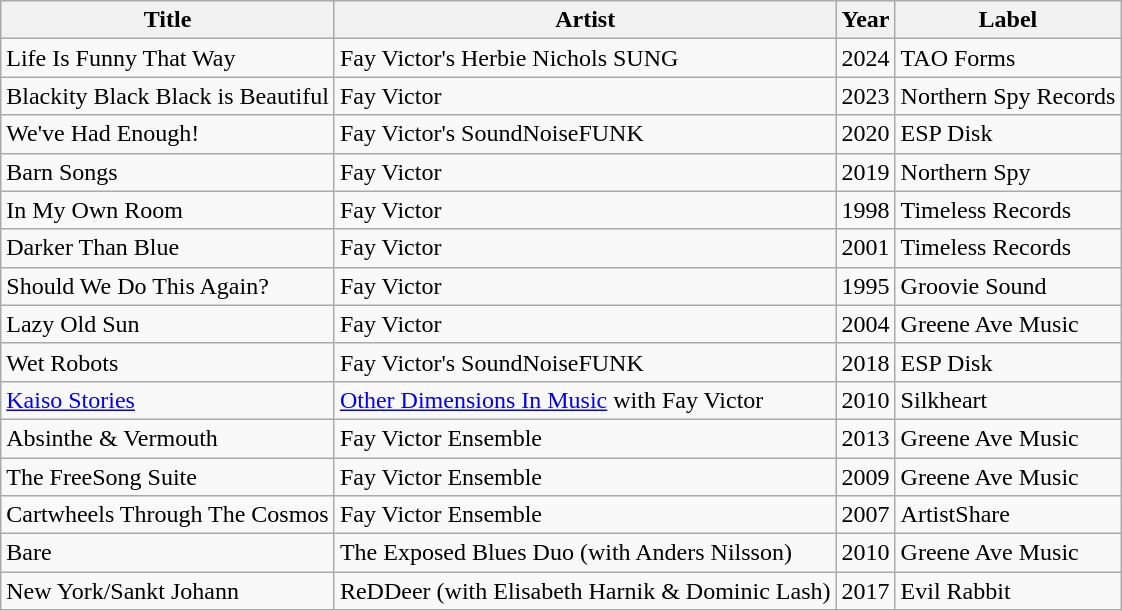<table class="wikitable sortable">
<tr>
<th>Title</th>
<th>Artist</th>
<th>Year</th>
<th>Label</th>
</tr>
<tr>
<td>Life Is Funny That Way</td>
<td>Fay Victor's Herbie Nichols SUNG</td>
<td>2024</td>
<td>TAO Forms</td>
</tr>
<tr>
<td>Blackity Black Black is Beautiful</td>
<td>Fay Victor</td>
<td>2023</td>
<td>Northern Spy Records</td>
</tr>
<tr>
<td>We've Had Enough!</td>
<td>Fay Victor's SoundNoiseFUNK</td>
<td>2020</td>
<td>ESP Disk</td>
</tr>
<tr>
<td>Barn Songs</td>
<td>Fay Victor</td>
<td>2019</td>
<td>Northern Spy</td>
</tr>
<tr>
<td>In My Own Room</td>
<td>Fay Victor</td>
<td>1998</td>
<td>Timeless Records</td>
</tr>
<tr>
<td>Darker Than Blue</td>
<td>Fay Victor</td>
<td>2001</td>
<td>Timeless Records</td>
</tr>
<tr>
<td>Should We Do This Again?</td>
<td>Fay Victor</td>
<td>1995</td>
<td>Groovie Sound</td>
</tr>
<tr>
<td>Lazy Old Sun</td>
<td>Fay Victor</td>
<td>2004</td>
<td>Greene Ave Music</td>
</tr>
<tr>
<td>Wet Robots</td>
<td>Fay Victor's SoundNoiseFUNK</td>
<td>2018</td>
<td>ESP Disk</td>
</tr>
<tr>
<td><a href='#'>Kaiso Stories</a></td>
<td><a href='#'>Other Dimensions In Music</a> with Fay Victor</td>
<td>2010</td>
<td>Silkheart</td>
</tr>
<tr>
<td>Absinthe & Vermouth</td>
<td>Fay Victor Ensemble</td>
<td>2013</td>
<td>Greene Ave Music</td>
</tr>
<tr>
<td>The FreeSong Suite</td>
<td>Fay Victor Ensemble</td>
<td>2009</td>
<td>Greene Ave Music</td>
</tr>
<tr>
<td>Cartwheels Through The Cosmos</td>
<td>Fay Victor Ensemble</td>
<td>2007</td>
<td>ArtistShare</td>
</tr>
<tr>
<td>Bare</td>
<td>The Exposed Blues Duo (with Anders Nilsson)</td>
<td>2010</td>
<td>Greene Ave Music</td>
</tr>
<tr>
<td>New York/Sankt Johann</td>
<td>ReDDeer (with Elisabeth Harnik & Dominic Lash)</td>
<td>2017</td>
<td>Evil Rabbit</td>
</tr>
</table>
